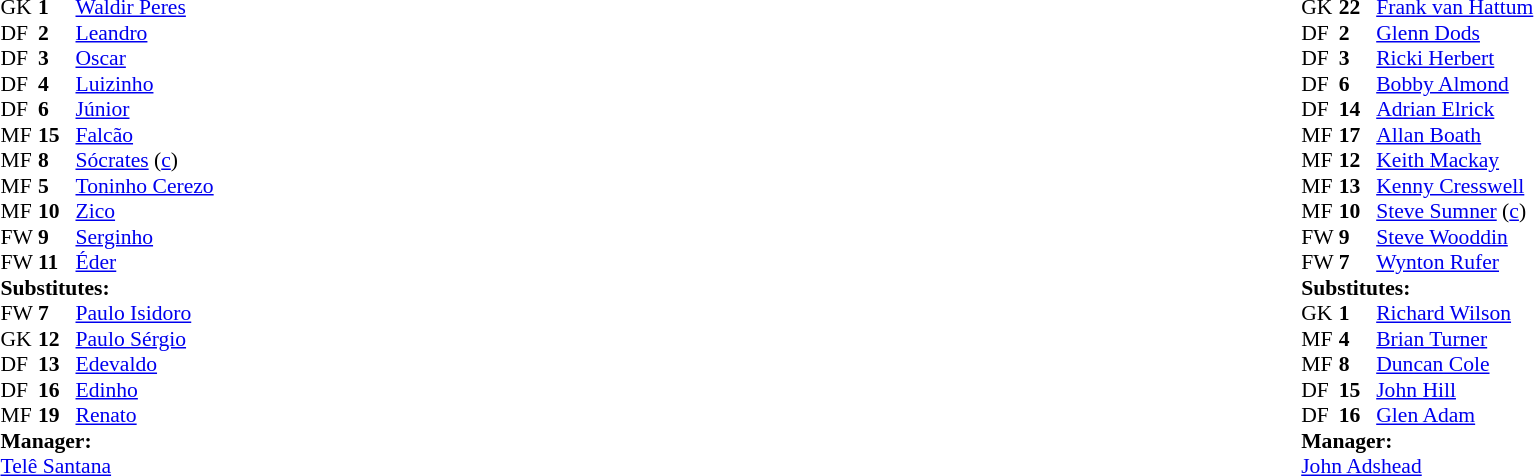<table width="100%">
<tr>
<td valign="top" width="50%"><br><table style="font-size: 90%" cellspacing="0" cellpadding="0">
<tr>
<th width="25"></th>
<th width="25"></th>
</tr>
<tr>
<td>GK</td>
<td><strong>1</strong></td>
<td><a href='#'>Waldir Peres</a></td>
</tr>
<tr>
<td>DF</td>
<td><strong>2</strong></td>
<td><a href='#'>Leandro</a></td>
</tr>
<tr>
<td>DF</td>
<td><strong>3</strong></td>
<td><a href='#'>Oscar</a></td>
<td></td>
<td></td>
</tr>
<tr>
<td>DF</td>
<td><strong>4</strong></td>
<td><a href='#'>Luizinho</a></td>
</tr>
<tr>
<td>DF</td>
<td><strong>6</strong></td>
<td><a href='#'>Júnior</a></td>
</tr>
<tr>
<td>MF</td>
<td><strong>15</strong></td>
<td><a href='#'>Falcão</a></td>
</tr>
<tr>
<td>MF</td>
<td><strong>8</strong></td>
<td><a href='#'>Sócrates</a> (<a href='#'>c</a>)</td>
</tr>
<tr>
<td>MF</td>
<td><strong>5</strong></td>
<td><a href='#'>Toninho Cerezo</a></td>
</tr>
<tr>
<td>MF</td>
<td><strong>10</strong></td>
<td><a href='#'>Zico</a></td>
</tr>
<tr>
<td>FW</td>
<td><strong>9</strong></td>
<td><a href='#'>Serginho</a></td>
<td></td>
<td></td>
</tr>
<tr>
<td>FW</td>
<td><strong>11</strong></td>
<td><a href='#'>Éder</a></td>
</tr>
<tr>
<td colspan=3><strong>Substitutes:</strong></td>
</tr>
<tr>
<td>FW</td>
<td><strong>7</strong></td>
<td><a href='#'>Paulo Isidoro</a></td>
<td></td>
<td></td>
</tr>
<tr>
<td>GK</td>
<td><strong>12</strong></td>
<td><a href='#'>Paulo Sérgio</a></td>
</tr>
<tr>
<td>DF</td>
<td><strong>13</strong></td>
<td><a href='#'>Edevaldo</a></td>
</tr>
<tr>
<td>DF</td>
<td><strong>16</strong></td>
<td><a href='#'>Edinho</a></td>
<td></td>
<td></td>
</tr>
<tr>
<td>MF</td>
<td><strong>19</strong></td>
<td><a href='#'>Renato</a></td>
</tr>
<tr>
<td colspan=3><strong>Manager:</strong></td>
</tr>
<tr>
<td colspan=4><a href='#'>Telê Santana</a></td>
</tr>
</table>
</td>
<td valign="top" width="50%"><br><table style="font-size: 90%" cellspacing="0" cellpadding="0" align="center">
<tr>
<th width=25></th>
<th width=25></th>
</tr>
<tr>
<td>GK</td>
<td><strong>22</strong></td>
<td><a href='#'>Frank van Hattum</a></td>
</tr>
<tr>
<td>DF</td>
<td><strong>2</strong></td>
<td><a href='#'>Glenn Dods</a></td>
</tr>
<tr>
<td>DF</td>
<td><strong>3</strong></td>
<td><a href='#'>Ricki Herbert</a></td>
</tr>
<tr>
<td>DF</td>
<td><strong>6</strong></td>
<td><a href='#'>Bobby Almond</a></td>
</tr>
<tr>
<td>DF</td>
<td><strong>14</strong></td>
<td><a href='#'>Adrian Elrick</a></td>
</tr>
<tr>
<td>MF</td>
<td><strong>17</strong></td>
<td><a href='#'>Allan Boath</a></td>
</tr>
<tr>
<td>MF</td>
<td><strong>12</strong></td>
<td><a href='#'>Keith Mackay</a></td>
</tr>
<tr>
<td>MF</td>
<td><strong>13</strong></td>
<td><a href='#'>Kenny Cresswell</a></td>
<td></td>
<td></td>
</tr>
<tr>
<td>MF</td>
<td><strong>10</strong></td>
<td><a href='#'>Steve Sumner</a> (<a href='#'>c</a>)</td>
</tr>
<tr>
<td>FW</td>
<td><strong>9</strong></td>
<td><a href='#'>Steve Wooddin</a></td>
</tr>
<tr>
<td>FW</td>
<td><strong>7</strong></td>
<td><a href='#'>Wynton Rufer</a></td>
<td></td>
<td></td>
</tr>
<tr>
<td colspan=3><strong>Substitutes:</strong></td>
</tr>
<tr>
<td>GK</td>
<td><strong>1</strong></td>
<td><a href='#'>Richard Wilson</a></td>
</tr>
<tr>
<td>MF</td>
<td><strong>4</strong></td>
<td><a href='#'>Brian Turner</a></td>
<td></td>
<td></td>
</tr>
<tr>
<td>MF</td>
<td><strong>8</strong></td>
<td><a href='#'>Duncan Cole</a></td>
<td></td>
<td></td>
</tr>
<tr>
<td>DF</td>
<td><strong>15</strong></td>
<td><a href='#'>John Hill</a></td>
</tr>
<tr>
<td>DF</td>
<td><strong>16</strong></td>
<td><a href='#'>Glen Adam</a></td>
</tr>
<tr>
<td colspan=3><strong>Manager:</strong></td>
</tr>
<tr>
<td colspan=4> <a href='#'>John Adshead</a></td>
</tr>
</table>
</td>
</tr>
</table>
